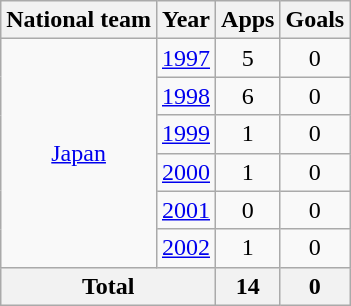<table class="wikitable" style="text-align:center">
<tr>
<th>National team</th>
<th>Year</th>
<th>Apps</th>
<th>Goals</th>
</tr>
<tr>
<td rowspan="6"><a href='#'>Japan</a></td>
<td><a href='#'>1997</a></td>
<td>5</td>
<td>0</td>
</tr>
<tr>
<td><a href='#'>1998</a></td>
<td>6</td>
<td>0</td>
</tr>
<tr>
<td><a href='#'>1999</a></td>
<td>1</td>
<td>0</td>
</tr>
<tr>
<td><a href='#'>2000</a></td>
<td>1</td>
<td>0</td>
</tr>
<tr>
<td><a href='#'>2001</a></td>
<td>0</td>
<td>0</td>
</tr>
<tr>
<td><a href='#'>2002</a></td>
<td>1</td>
<td>0</td>
</tr>
<tr>
<th colspan="2">Total</th>
<th>14</th>
<th>0</th>
</tr>
</table>
